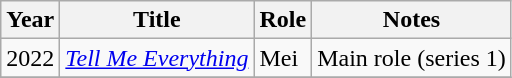<table class="wikitable">
<tr>
<th>Year</th>
<th>Title</th>
<th>Role</th>
<th>Notes</th>
</tr>
<tr>
<td>2022</td>
<td><em><a href='#'>Tell Me Everything</a></em></td>
<td>Mei</td>
<td>Main role (series 1)</td>
</tr>
<tr>
</tr>
</table>
